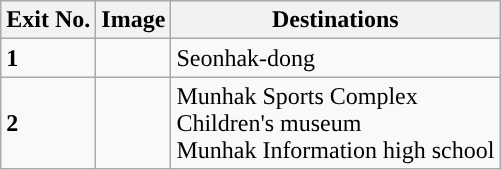<table class="wikitable">
<tr>
<th>Exit No.</th>
<th>Image</th>
<th>Destinations</th>
</tr>
<tr>
<td><span><strong>1</strong></span></td>
<td></td>
<td>Seonhak-dong</td>
</tr>
<tr>
<td><span><strong>2</strong></span></td>
<td></td>
<td>Munhak Sports Complex<br>Children's museum<br>Munhak Information high school</td>
</tr>
</table>
